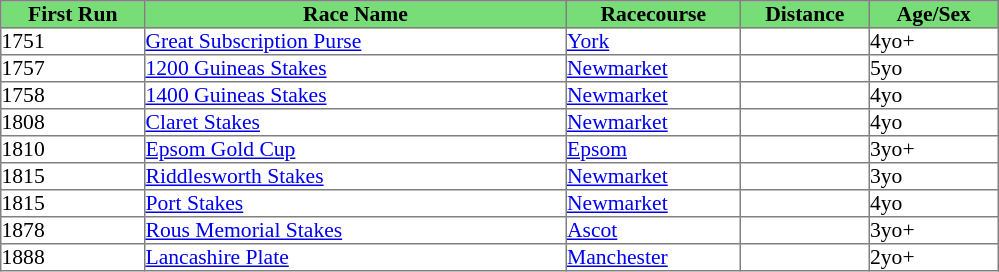<table class = "sortable" | border="1" cellpadding="0" style="border-collapse: collapse; font-size:90%">
<tr bgcolor="#77dd77" align="center">
<th>First Run</th>
<th>Race Name</th>
<th>Racecourse</th>
<th>Distance</th>
<th>Age/Sex</th>
</tr>
<tr>
<td width=95px>1751</td>
<td width=280px><a href='#'>Great Subscription Purse</a></td>
<td width=115px><a href='#'>York</a></td>
<td width=85px></td>
<td width=85px>4yo+</td>
</tr>
<tr>
<td>1757</td>
<td><a href='#'>1200 Guineas Stakes</a></td>
<td><a href='#'>Newmarket</a></td>
<td></td>
<td>5yo</td>
</tr>
<tr>
<td>1758</td>
<td><a href='#'>1400 Guineas Stakes</a></td>
<td><a href='#'>Newmarket</a></td>
<td></td>
<td>4yo</td>
</tr>
<tr>
<td>1808</td>
<td><a href='#'>Claret Stakes</a></td>
<td><a href='#'>Newmarket</a></td>
<td></td>
<td>4yo</td>
</tr>
<tr>
<td>1810</td>
<td><a href='#'>Epsom Gold Cup</a></td>
<td><a href='#'>Epsom</a></td>
<td></td>
<td>3yo+</td>
</tr>
<tr>
<td>1815</td>
<td><a href='#'>Riddlesworth Stakes</a></td>
<td><a href='#'>Newmarket</a></td>
<td></td>
<td>3yo</td>
</tr>
<tr>
<td>1815</td>
<td><a href='#'>Port Stakes</a></td>
<td><a href='#'>Newmarket</a></td>
<td></td>
<td>4yo</td>
</tr>
<tr>
<td>1878</td>
<td><a href='#'>Rous Memorial Stakes</a></td>
<td><a href='#'>Ascot</a></td>
<td></td>
<td>3yo+</td>
</tr>
<tr>
<td>1888</td>
<td><a href='#'>Lancashire Plate</a></td>
<td><a href='#'>Manchester</a></td>
<td></td>
<td>2yo+</td>
</tr>
</table>
